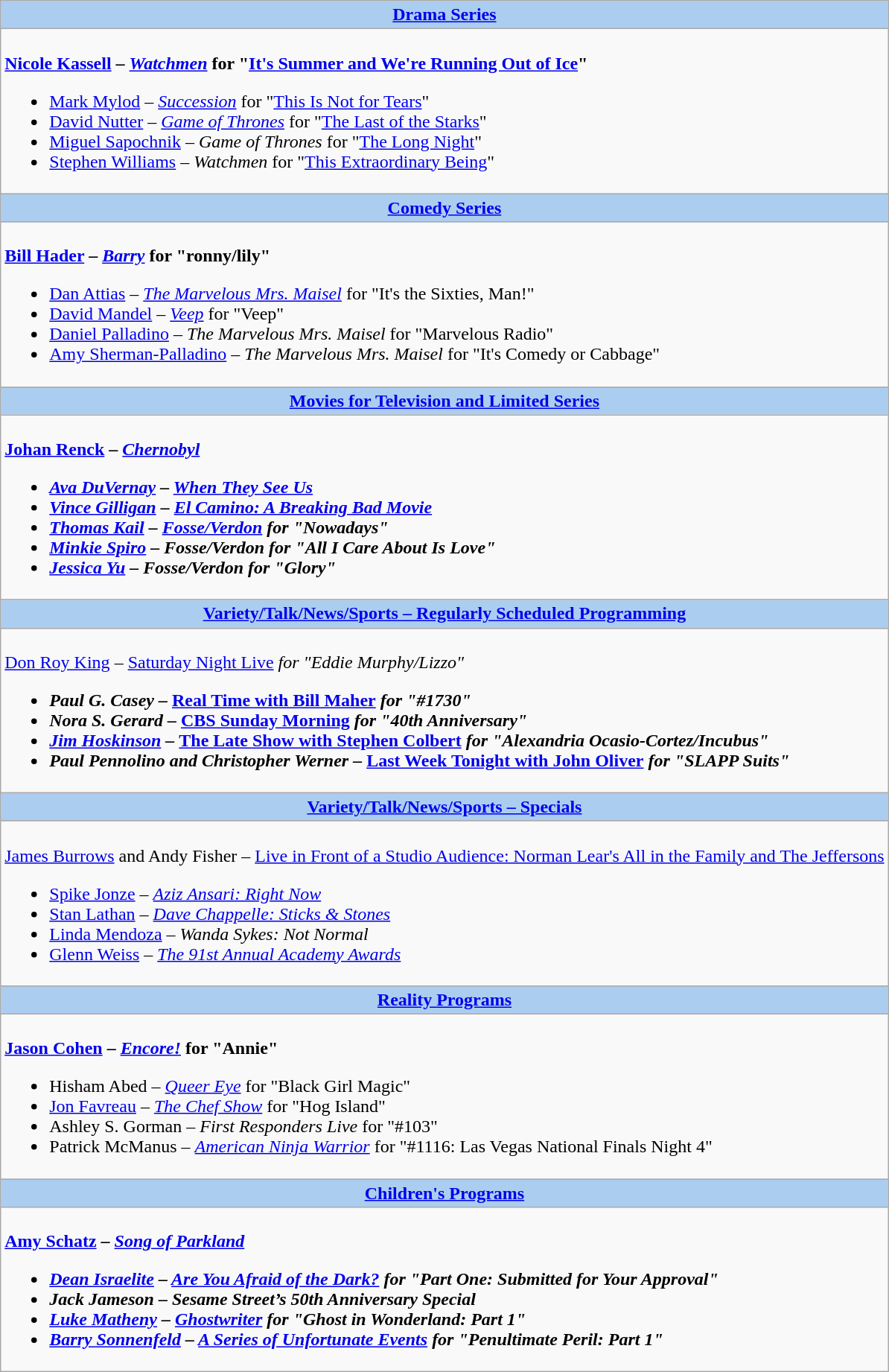<table class=wikitable style="width="100%">
<tr>
<th colspan="2" style="background:#abcdef;"><a href='#'>Drama Series</a></th>
</tr>
<tr>
<td colspan="2" style="vertical-align:top;"><br><strong><a href='#'>Nicole Kassell</a> – <em><a href='#'>Watchmen</a></em> for "<a href='#'>It's Summer and We're Running Out of Ice</a>"</strong><ul><li><a href='#'>Mark Mylod</a> – <em><a href='#'>Succession</a></em> for "<a href='#'>This Is Not for Tears</a>"</li><li><a href='#'>David Nutter</a> – <em><a href='#'>Game of Thrones</a></em> for "<a href='#'>The Last of the Starks</a>"</li><li><a href='#'>Miguel Sapochnik</a> – <em>Game of Thrones</em> for "<a href='#'>The Long Night</a>"</li><li><a href='#'>Stephen Williams</a> – <em>Watchmen</em> for "<a href='#'>This Extraordinary Being</a>"</li></ul></td>
</tr>
<tr>
<th colspan="2" style="background:#abcdef;"><a href='#'>Comedy Series</a></th>
</tr>
<tr>
<td colspan="2" style="vertical-align:top;"><br><strong><a href='#'>Bill Hader</a> – <em><a href='#'>Barry</a></em> for "ronny/lily"</strong><ul><li><a href='#'>Dan Attias</a> – <em><a href='#'>The Marvelous Mrs. Maisel</a></em> for "It's the Sixties, Man!"</li><li><a href='#'>David Mandel</a> – <em><a href='#'>Veep</a></em> for "Veep"</li><li><a href='#'>Daniel Palladino</a> – <em>The Marvelous Mrs. Maisel</em> for "Marvelous Radio"</li><li><a href='#'>Amy Sherman-Palladino</a> – <em>The Marvelous Mrs. Maisel</em> for "It's Comedy or Cabbage"</li></ul></td>
</tr>
<tr>
<th colspan="2" style="background:#abcdef;"><a href='#'>Movies for Television and Limited Series</a></th>
</tr>
<tr>
<td colspan="2" style="vertical-align:top;"><br><strong><a href='#'>Johan Renck</a> – <em><a href='#'>Chernobyl</a><strong><em><ul><li><a href='#'>Ava DuVernay</a> – </em><a href='#'>When They See Us</a><em></li><li><a href='#'>Vince Gilligan</a> – </em><a href='#'>El Camino: A Breaking Bad Movie</a><em></li><li><a href='#'>Thomas Kail</a> – </em><a href='#'>Fosse/Verdon</a><em> for "Nowadays"</li><li><a href='#'>Minkie Spiro</a> – </em>Fosse/Verdon<em> for "All I Care About Is Love"</li><li><a href='#'>Jessica Yu</a> – </em>Fosse/Verdon<em> for "Glory"</li></ul></td>
</tr>
<tr>
<th colspan="2" style="background:#abcdef;"><a href='#'>Variety/Talk/News/Sports – Regularly Scheduled Programming</a></th>
</tr>
<tr>
<td colspan="2" style="vertical-align:top;"><br></strong><a href='#'>Don Roy King</a> – </em><a href='#'>Saturday Night Live</a><em> for "Eddie Murphy/Lizzo"<strong><ul><li>Paul G. Casey – </em><a href='#'>Real Time with Bill Maher</a><em> for "#1730"</li><li>Nora S. Gerard – </em><a href='#'>CBS Sunday Morning</a><em> for "40th Anniversary"</li><li><a href='#'>Jim Hoskinson</a> – </em><a href='#'>The Late Show with Stephen Colbert</a><em> for "Alexandria Ocasio-Cortez/Incubus"</li><li>Paul Pennolino and Christopher Werner – </em><a href='#'>Last Week Tonight with John Oliver</a><em> for "SLAPP Suits"</li></ul></td>
</tr>
<tr>
<th colspan="2" style="background:#abcdef;"><a href='#'>Variety/Talk/News/Sports – Specials</a></th>
</tr>
<tr>
<td colspan="2" style="vertical-align:top;"><br></strong><a href='#'>James Burrows</a> and Andy Fisher – </em><a href='#'>Live in Front of a Studio Audience: Norman Lear's All in the Family and The Jeffersons</a></em></strong><ul><li><a href='#'>Spike Jonze</a> – <em><a href='#'>Aziz Ansari: Right Now</a></em></li><li><a href='#'>Stan Lathan</a> – <em><a href='#'>Dave Chappelle: Sticks & Stones</a></em></li><li><a href='#'>Linda Mendoza</a> – <em>Wanda Sykes: Not Normal</em></li><li><a href='#'>Glenn Weiss</a> – <em><a href='#'>The 91st Annual Academy Awards</a></em></li></ul></td>
</tr>
<tr>
<th colspan="2" style="background:#abcdef;"><a href='#'>Reality Programs</a></th>
</tr>
<tr>
<td colspan="2" style="vertical-align:top;"><br><strong><a href='#'>Jason Cohen</a> – <em><a href='#'>Encore!</a></em> for "Annie"</strong><ul><li>Hisham Abed – <em><a href='#'>Queer Eye</a></em> for "Black Girl Magic"</li><li><a href='#'>Jon Favreau</a> – <em><a href='#'>The Chef Show</a></em> for "Hog Island"</li><li>Ashley S. Gorman – <em>First Responders Live</em> for "#103"</li><li>Patrick McManus – <em><a href='#'>American Ninja Warrior</a></em> for "#1116: Las Vegas National Finals Night 4"</li></ul></td>
</tr>
<tr>
<th colspan="2" style="background:#abcdef;"><a href='#'>Children's Programs</a></th>
</tr>
<tr>
<td colspan="2" style="vertical-align:top;"><br><strong><a href='#'>Amy Schatz</a> – <em><a href='#'>Song of Parkland</a><strong><em><ul><li><a href='#'>Dean Israelite</a> – </em><a href='#'>Are You Afraid of the Dark?</a><em> for "Part One: Submitted for Your Approval"</li><li>Jack Jameson – </em>Sesame Street’s 50th Anniversary Special<em></li><li><a href='#'>Luke Matheny</a> – </em><a href='#'>Ghostwriter</a><em> for "Ghost in Wonderland: Part 1"</li><li><a href='#'>Barry Sonnenfeld</a> – </em><a href='#'>A Series of Unfortunate Events</a><em> for "Penultimate Peril: Part 1"</li></ul></td>
</tr>
</table>
